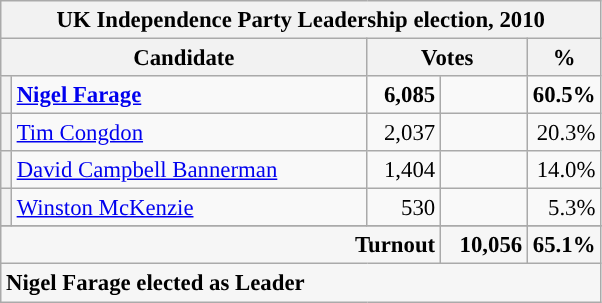<table class="wikitable" style="font-size: 95%;">
<tr>
<th colspan="5">UK Independence Party Leadership election, 2010</th>
</tr>
<tr>
<th colspan="2" style="width: 190px">Candidate</th>
<th colspan="2" style="width: 100px">Votes</th>
<th style="width: 40px">%</th>
</tr>
<tr>
<th style="background-color: "></th>
<td style="width: 230px"> <strong><a href='#'>Nigel Farage</a></strong></td>
<td style="text-align:right;"><strong>  6,085  </strong></td>
<td align=center></td>
<td style="text-align:right;"><strong>60.5%</strong></td>
</tr>
<tr>
<th style="background-color: "></th>
<td style="width: 230px"><a href='#'>Tim Congdon</a></td>
<td style="text-align:right;">2,037</td>
<td align=center></td>
<td style="text-align:right;">20.3%</td>
</tr>
<tr>
<th style="background-color: "></th>
<td style="width: 230px"><a href='#'>David Campbell Bannerman</a></td>
<td style="text-align:right;">1,404</td>
<td align=center></td>
<td style="text-align:right;">14.0%</td>
</tr>
<tr>
<th style="background-color: "></th>
<td style="width: 210px"><a href='#'>Winston McKenzie</a></td>
<td style="text-align:right;">530</td>
<td align=center></td>
<td style="text-align:right;">5.3%</td>
</tr>
<tr>
</tr>
<tr style="background:#f6f6f6; text-align:right;">
<td colspan="3"><strong>Turnout</strong></td>
<td><strong> 10,056 </strong></td>
<td><strong>65.1%</strong></td>
</tr>
<tr style="background:#f6f6f6;">
<td colspan="5"><strong>Nigel Farage elected as Leader </strong></td>
</tr>
</table>
